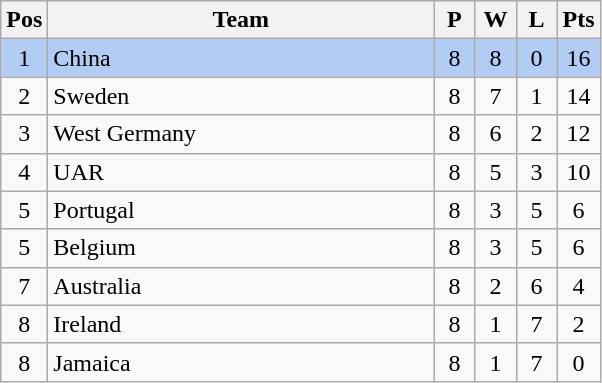<table class="wikitable" style="font-size: 100%">
<tr>
<th width=15>Pos</th>
<th width=250>Team</th>
<th width=20>P</th>
<th width=20>W</th>
<th width=20>L</th>
<th width=20>Pts</th>
</tr>
<tr align=center style="background: #b2ccf4;">
<td>1</td>
<td align="left"> China</td>
<td>8</td>
<td>8</td>
<td>0</td>
<td>16</td>
</tr>
<tr align=center>
<td>2</td>
<td align="left"> Sweden</td>
<td>8</td>
<td>7</td>
<td>1</td>
<td>14</td>
</tr>
<tr align=center>
<td>3</td>
<td align="left"> West Germany</td>
<td>8</td>
<td>6</td>
<td>2</td>
<td>12</td>
</tr>
<tr align=center>
<td>4</td>
<td align="left"> UAR</td>
<td>8</td>
<td>5</td>
<td>3</td>
<td>10</td>
</tr>
<tr align=center>
<td>5</td>
<td align="left"> Portugal</td>
<td>8</td>
<td>3</td>
<td>5</td>
<td>6</td>
</tr>
<tr align=center>
<td>5</td>
<td align="left"> Belgium</td>
<td>8</td>
<td>3</td>
<td>5</td>
<td>6</td>
</tr>
<tr align=center>
<td>7</td>
<td align="left"> Australia</td>
<td>8</td>
<td>2</td>
<td>6</td>
<td>4</td>
</tr>
<tr align=center>
<td>8</td>
<td align="left"> Ireland</td>
<td>8</td>
<td>1</td>
<td>7</td>
<td>2</td>
</tr>
<tr align=center>
<td>8</td>
<td align="left"> Jamaica</td>
<td>8</td>
<td>1</td>
<td>7</td>
<td>0</td>
</tr>
</table>
